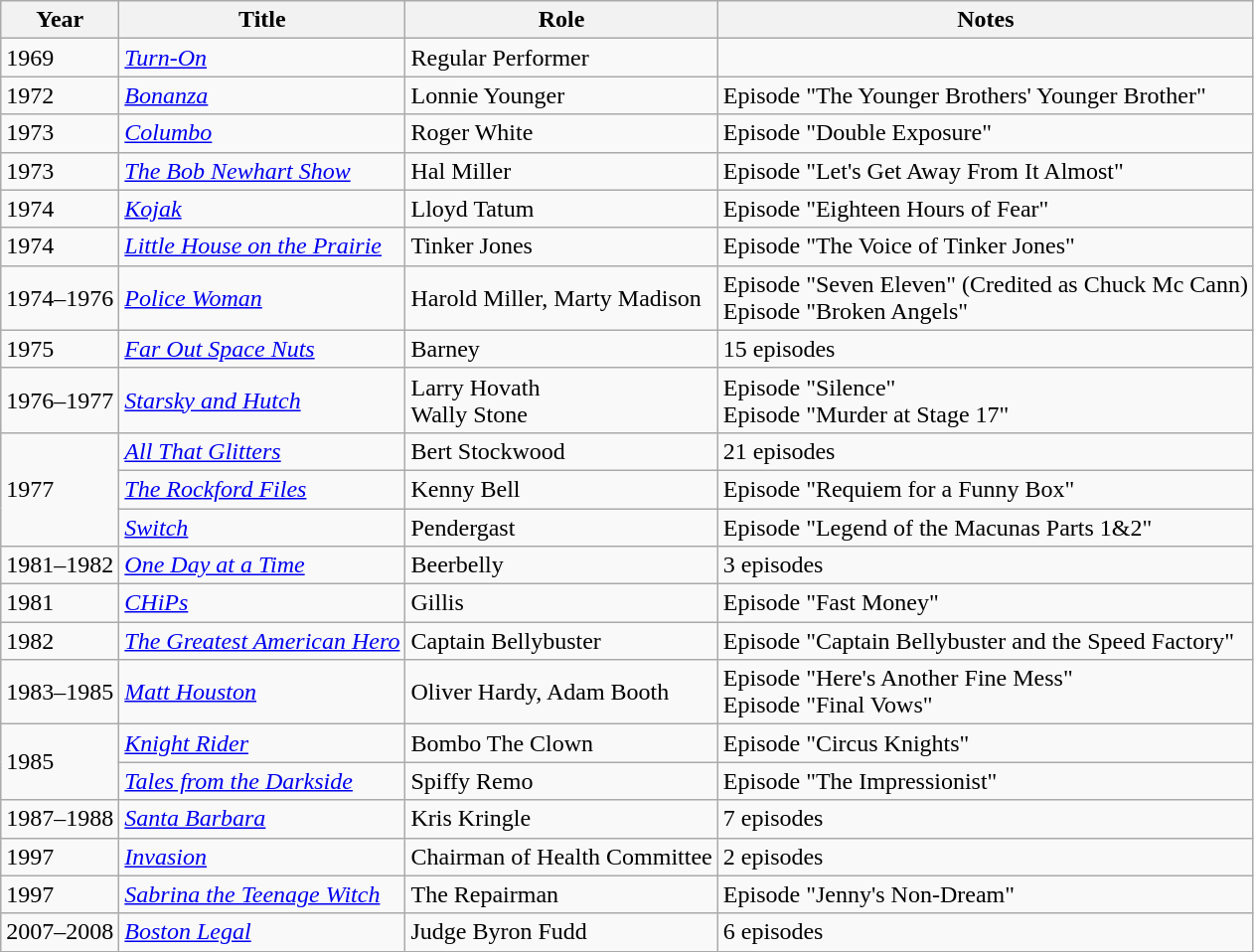<table class="wikitable sortable plainrowheaders" style="white-space:nowrap">
<tr>
<th>Year</th>
<th>Title</th>
<th>Role</th>
<th>Notes</th>
</tr>
<tr>
<td>1969</td>
<td><em><a href='#'>Turn-On</a></em></td>
<td>Regular Performer</td>
<td></td>
</tr>
<tr>
<td>1972</td>
<td><em><a href='#'>Bonanza</a></em></td>
<td>Lonnie Younger</td>
<td>Episode "The Younger Brothers' Younger Brother"</td>
</tr>
<tr>
<td>1973</td>
<td><em><a href='#'>Columbo</a></em></td>
<td>Roger White</td>
<td>Episode "Double Exposure"</td>
</tr>
<tr>
<td>1973</td>
<td><em><a href='#'>The Bob Newhart Show</a></em></td>
<td>Hal Miller</td>
<td>Episode "Let's Get Away From It Almost"</td>
</tr>
<tr>
<td>1974</td>
<td><em><a href='#'>Kojak</a></em></td>
<td>Lloyd Tatum</td>
<td>Episode "Eighteen Hours of Fear"</td>
</tr>
<tr>
<td>1974</td>
<td><em><a href='#'>Little House on the Prairie</a></em></td>
<td>Tinker Jones</td>
<td>Episode "The Voice of Tinker Jones"</td>
</tr>
<tr>
<td>1974–1976</td>
<td><em><a href='#'>Police Woman</a></em></td>
<td>Harold Miller, Marty Madison</td>
<td>Episode "Seven Eleven" (Credited as Chuck Mc Cann)<br>Episode "Broken Angels"</td>
</tr>
<tr>
<td>1975</td>
<td><em><a href='#'>Far Out Space Nuts</a></em></td>
<td>Barney</td>
<td>15 episodes</td>
</tr>
<tr>
<td>1976–1977</td>
<td><em><a href='#'>Starsky and Hutch</a></em></td>
<td>Larry Hovath<br>Wally Stone</td>
<td>Episode "Silence"<br>Episode "Murder at Stage 17"</td>
</tr>
<tr>
<td rowspan="3">1977</td>
<td><em><a href='#'>All That Glitters</a></em></td>
<td>Bert Stockwood</td>
<td>21 episodes</td>
</tr>
<tr>
<td><em><a href='#'>The Rockford Files</a></em></td>
<td>Kenny Bell</td>
<td>Episode "Requiem for a Funny Box"</td>
</tr>
<tr>
<td><em><a href='#'>Switch</a></em></td>
<td>Pendergast</td>
<td>Episode "Legend of the Macunas Parts 1&2"</td>
</tr>
<tr>
<td>1981–1982</td>
<td><em><a href='#'>One Day at a Time</a></em></td>
<td>Beerbelly</td>
<td>3 episodes</td>
</tr>
<tr>
<td>1981</td>
<td><em><a href='#'>CHiPs</a></em></td>
<td>Gillis</td>
<td>Episode "Fast Money"</td>
</tr>
<tr>
<td>1982</td>
<td><em><a href='#'>The Greatest American Hero</a></em></td>
<td>Captain Bellybuster</td>
<td>Episode "Captain Bellybuster and the Speed Factory"</td>
</tr>
<tr>
<td>1983–1985</td>
<td><em><a href='#'>Matt Houston</a></em></td>
<td>Oliver Hardy, Adam Booth</td>
<td>Episode "Here's Another Fine Mess"<br>Episode "Final Vows"</td>
</tr>
<tr>
<td rowspan="2">1985</td>
<td><em><a href='#'>Knight Rider</a></em></td>
<td>Bombo The Clown</td>
<td>Episode "Circus Knights"</td>
</tr>
<tr>
<td><em><a href='#'>Tales from the Darkside</a></em></td>
<td>Spiffy Remo</td>
<td>Episode "The Impressionist"</td>
</tr>
<tr>
<td>1987–1988</td>
<td><em><a href='#'>Santa Barbara</a></em></td>
<td>Kris Kringle</td>
<td>7 episodes</td>
</tr>
<tr>
<td>1997</td>
<td><em><a href='#'>Invasion</a></em></td>
<td>Chairman of Health Committee</td>
<td>2 episodes</td>
</tr>
<tr>
<td>1997</td>
<td><em><a href='#'>Sabrina the Teenage Witch</a></em></td>
<td>The Repairman</td>
<td>Episode "Jenny's Non-Dream"</td>
</tr>
<tr>
<td>2007–2008</td>
<td><em><a href='#'>Boston Legal</a></em></td>
<td>Judge Byron Fudd</td>
<td>6 episodes</td>
</tr>
</table>
